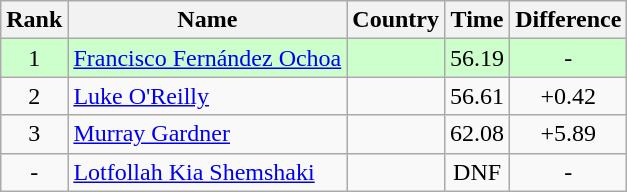<table class="wikitable sortable" style="text-align:center">
<tr>
<th>Rank</th>
<th>Name</th>
<th>Country</th>
<th>Time</th>
<th>Difference</th>
</tr>
<tr style="background:#cfc;">
<td>1</td>
<td align=left><a href='#'>Francisco Fernández Ochoa</a></td>
<td align=left></td>
<td>56.19</td>
<td>-</td>
</tr>
<tr>
<td>2</td>
<td align=left><a href='#'>Luke O'Reilly</a></td>
<td align=left></td>
<td>56.61</td>
<td>+0.42</td>
</tr>
<tr>
<td>3</td>
<td align=left><a href='#'>Murray Gardner</a></td>
<td align=left></td>
<td>62.08</td>
<td>+5.89</td>
</tr>
<tr>
<td>-</td>
<td align=left><a href='#'>Lotfollah Kia Shemshaki</a></td>
<td align=left></td>
<td>DNF</td>
<td>-</td>
</tr>
</table>
